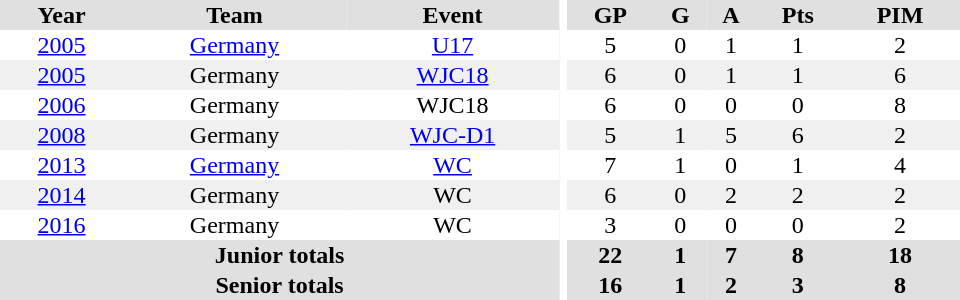<table border="0" cellpadding="1" cellspacing="0" ID="Table3" style="text-align:center; width:40em">
<tr ALIGN="center" bgcolor="#e0e0e0">
<th>Year</th>
<th>Team</th>
<th>Event</th>
<th rowspan="99" bgcolor="#ffffff"></th>
<th>GP</th>
<th>G</th>
<th>A</th>
<th>Pts</th>
<th>PIM</th>
</tr>
<tr>
<td><a href='#'>2005</a></td>
<td><a href='#'>Germany</a></td>
<td><a href='#'>U17</a></td>
<td>5</td>
<td>0</td>
<td>1</td>
<td>1</td>
<td>2</td>
</tr>
<tr bgcolor="#f0f0f0">
<td><a href='#'>2005</a></td>
<td>Germany</td>
<td><a href='#'>WJC18</a></td>
<td>6</td>
<td>0</td>
<td>1</td>
<td>1</td>
<td>6</td>
</tr>
<tr>
<td><a href='#'>2006</a></td>
<td>Germany</td>
<td>WJC18</td>
<td>6</td>
<td>0</td>
<td>0</td>
<td>0</td>
<td>8</td>
</tr>
<tr bgcolor="#f0f0f0">
<td><a href='#'>2008</a></td>
<td>Germany</td>
<td><a href='#'>WJC-D1</a></td>
<td>5</td>
<td>1</td>
<td>5</td>
<td>6</td>
<td>2</td>
</tr>
<tr align=center>
<td><a href='#'>2013</a></td>
<td><a href='#'>Germany</a></td>
<td><a href='#'>WC</a></td>
<td>7</td>
<td>1</td>
<td>0</td>
<td>1</td>
<td>4</td>
</tr>
<tr align=center  bgcolor="#f0f0f0">
<td><a href='#'>2014</a></td>
<td>Germany</td>
<td>WC</td>
<td>6</td>
<td>0</td>
<td>2</td>
<td>2</td>
<td>2</td>
</tr>
<tr align=center>
<td><a href='#'>2016</a></td>
<td>Germany</td>
<td>WC</td>
<td>3</td>
<td>0</td>
<td>0</td>
<td>0</td>
<td>2</td>
</tr>
<tr bgcolor="#e0e0e0">
<th colspan="3">Junior totals</th>
<th>22</th>
<th>1</th>
<th>7</th>
<th>8</th>
<th>18</th>
</tr>
<tr bgcolor="#e0e0e0">
<th colspan="3">Senior totals</th>
<th>16</th>
<th>1</th>
<th>2</th>
<th>3</th>
<th>8</th>
</tr>
</table>
